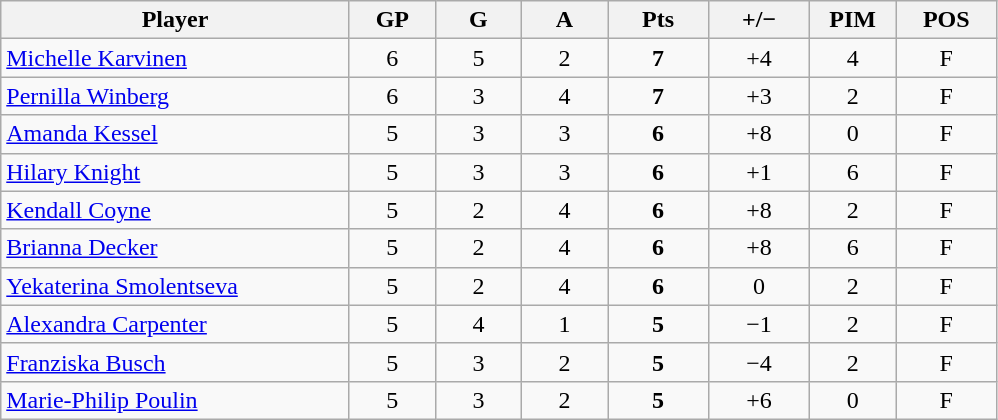<table class="wikitable sortable" style="text-align:center;">
<tr>
<th style="width:225px;">Player</th>
<th style="width:50px;">GP</th>
<th style="width:50px;">G</th>
<th style="width:50px;">A</th>
<th style="width:60px;">Pts</th>
<th style="width:60px;">+/−</th>
<th style="width:50px;">PIM</th>
<th style="width:60px;">POS</th>
</tr>
<tr>
<td style="text-align:left;"> <a href='#'>Michelle Karvinen</a></td>
<td>6</td>
<td>5</td>
<td>2</td>
<td><strong>7</strong></td>
<td>+4</td>
<td>4</td>
<td>F</td>
</tr>
<tr>
<td style="text-align:left;"> <a href='#'>Pernilla Winberg</a></td>
<td>6</td>
<td>3</td>
<td>4</td>
<td><strong>7</strong></td>
<td>+3</td>
<td>2</td>
<td>F</td>
</tr>
<tr>
<td style="text-align:left;"> <a href='#'>Amanda Kessel</a></td>
<td>5</td>
<td>3</td>
<td>3</td>
<td><strong>6</strong></td>
<td>+8</td>
<td>0</td>
<td>F</td>
</tr>
<tr>
<td style="text-align:left;"> <a href='#'>Hilary Knight</a></td>
<td>5</td>
<td>3</td>
<td>3</td>
<td><strong>6</strong></td>
<td>+1</td>
<td>6</td>
<td>F</td>
</tr>
<tr>
<td style="text-align:left;"> <a href='#'>Kendall Coyne</a></td>
<td>5</td>
<td>2</td>
<td>4</td>
<td><strong>6</strong></td>
<td>+8</td>
<td>2</td>
<td>F</td>
</tr>
<tr>
<td style="text-align:left;"> <a href='#'>Brianna Decker</a></td>
<td>5</td>
<td>2</td>
<td>4</td>
<td><strong>6</strong></td>
<td>+8</td>
<td>6</td>
<td>F</td>
</tr>
<tr>
<td style="text-align:left;"> <a href='#'>Yekaterina Smolentseva</a></td>
<td>5</td>
<td>2</td>
<td>4</td>
<td><strong>6</strong></td>
<td>0</td>
<td>2</td>
<td>F</td>
</tr>
<tr>
<td style="text-align:left;"> <a href='#'>Alexandra Carpenter</a></td>
<td>5</td>
<td>4</td>
<td>1</td>
<td><strong>5</strong></td>
<td>−1</td>
<td>2</td>
<td>F</td>
</tr>
<tr>
<td style="text-align:left;"> <a href='#'>Franziska Busch</a></td>
<td>5</td>
<td>3</td>
<td>2</td>
<td><strong>5</strong></td>
<td>−4</td>
<td>2</td>
<td>F</td>
</tr>
<tr>
<td style="text-align:left;"> <a href='#'>Marie-Philip Poulin</a></td>
<td>5</td>
<td>3</td>
<td>2</td>
<td><strong>5</strong></td>
<td>+6</td>
<td>0</td>
<td>F</td>
</tr>
</table>
